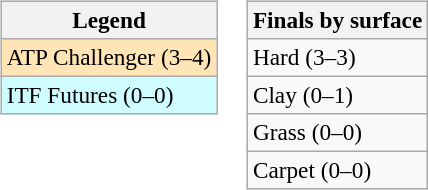<table>
<tr valign=top>
<td><br><table class=wikitable style=font-size:97%>
<tr>
<th>Legend</th>
</tr>
<tr bgcolor=moccasin>
<td>ATP Challenger (3–4)</td>
</tr>
<tr bgcolor=cffcff>
<td>ITF Futures (0–0)</td>
</tr>
</table>
</td>
<td><br><table class=wikitable style=font-size:97%>
<tr>
<th>Finals by surface</th>
</tr>
<tr>
<td>Hard (3–3)</td>
</tr>
<tr>
<td>Clay (0–1)</td>
</tr>
<tr>
<td>Grass (0–0)</td>
</tr>
<tr>
<td>Carpet (0–0)</td>
</tr>
</table>
</td>
</tr>
</table>
